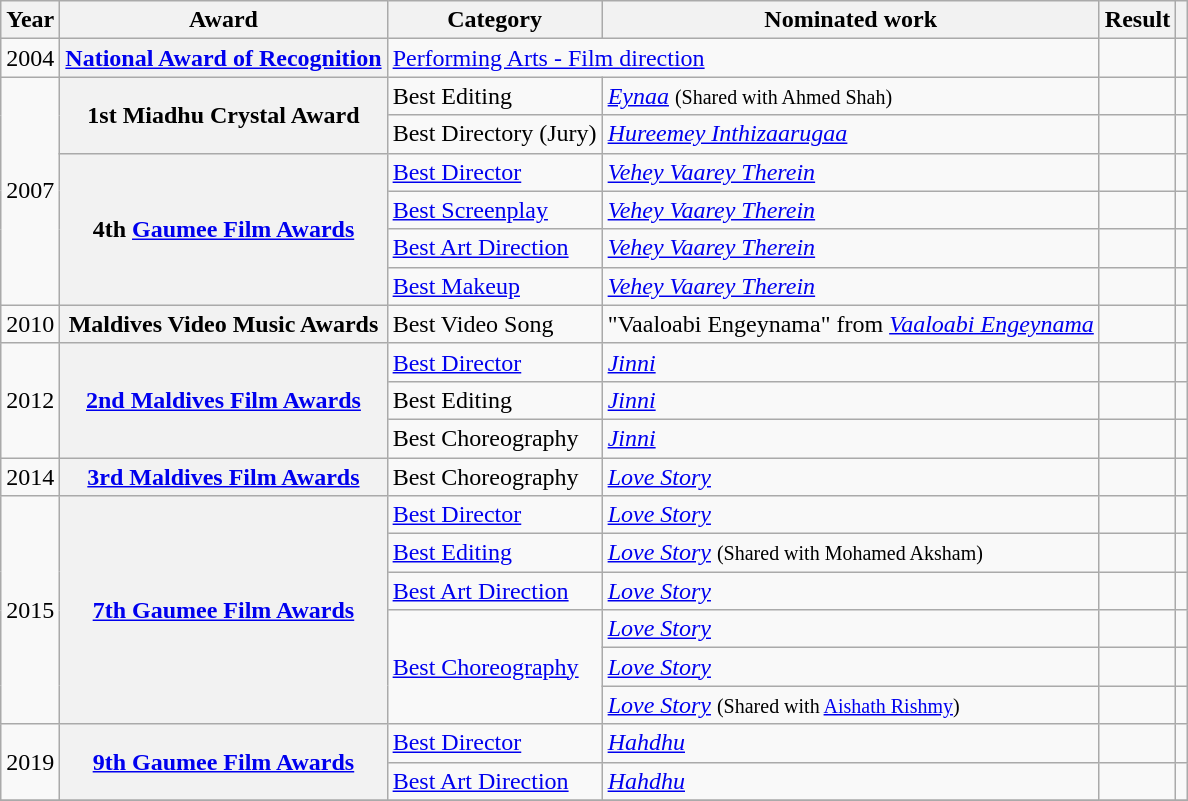<table class="wikitable plainrowheaders sortable">
<tr>
<th scope="col">Year</th>
<th scope="col">Award</th>
<th scope="col">Category</th>
<th scope="col">Nominated work</th>
<th scope="col">Result</th>
<th scope="col" class="unsortable"></th>
</tr>
<tr>
<td>2004</td>
<th scope="row"><a href='#'>National Award of Recognition</a></th>
<td colspan="2"><a href='#'>Performing Arts - Film direction</a></td>
<td></td>
<td style="text-align:center;"></td>
</tr>
<tr>
<td rowspan="6">2007</td>
<th scope="row" rowspan="2">1st Miadhu Crystal Award</th>
<td>Best Editing</td>
<td><em><a href='#'>Eynaa</a></em> <small>(Shared with Ahmed Shah)</small></td>
<td></td>
<td style="text-align:center;"></td>
</tr>
<tr>
<td>Best Directory (Jury)</td>
<td><em><a href='#'>Hureemey Inthizaarugaa</a></em></td>
<td></td>
<td style="text-align:center;"></td>
</tr>
<tr>
<th scope="row" rowspan="4">4th <a href='#'>Gaumee Film Awards</a></th>
<td><a href='#'>Best Director</a></td>
<td><em><a href='#'>Vehey Vaarey Therein</a></em></td>
<td></td>
<td style="text-align:center;"></td>
</tr>
<tr>
<td><a href='#'>Best Screenplay</a></td>
<td><em><a href='#'>Vehey Vaarey Therein</a></em></td>
<td></td>
<td style="text-align:center;"></td>
</tr>
<tr>
<td><a href='#'>Best Art Direction</a></td>
<td><em><a href='#'>Vehey Vaarey Therein</a></em></td>
<td></td>
<td style="text-align:center;"></td>
</tr>
<tr>
<td><a href='#'>Best Makeup</a></td>
<td><em><a href='#'>Vehey Vaarey Therein</a></em></td>
<td></td>
<td style="text-align:center;"></td>
</tr>
<tr>
<td>2010</td>
<th scope="row">Maldives Video Music Awards</th>
<td>Best Video Song</td>
<td>"Vaaloabi Engeynama" from <em><a href='#'>Vaaloabi Engeynama</a></em></td>
<td></td>
<td style="text-align:center;"></td>
</tr>
<tr>
<td rowspan="3">2012</td>
<th scope="row" rowspan="3"><a href='#'>2nd Maldives Film Awards</a></th>
<td><a href='#'>Best Director</a></td>
<td><em><a href='#'>Jinni</a></em></td>
<td></td>
<td style="text-align:center;"></td>
</tr>
<tr>
<td>Best Editing</td>
<td><em><a href='#'>Jinni</a></em></td>
<td></td>
<td style="text-align:center;"></td>
</tr>
<tr>
<td>Best Choreography</td>
<td><em><a href='#'>Jinni</a></em></td>
<td></td>
<td style="text-align:center;"></td>
</tr>
<tr>
<td>2014</td>
<th scope="row"><a href='#'>3rd Maldives Film Awards</a></th>
<td>Best Choreography</td>
<td><em><a href='#'>Love Story</a></em></td>
<td></td>
<td style="text-align:center;"></td>
</tr>
<tr>
<td rowspan="6">2015</td>
<th scope="row" rowspan="6"><a href='#'>7th Gaumee Film Awards</a></th>
<td><a href='#'>Best Director</a></td>
<td><em><a href='#'>Love Story</a></em></td>
<td></td>
<td style="text-align:center;"></td>
</tr>
<tr>
<td><a href='#'>Best Editing</a></td>
<td><em><a href='#'>Love Story</a></em> <small>(Shared with Mohamed Aksham)</small></td>
<td></td>
<td style="text-align:center;"></td>
</tr>
<tr>
<td><a href='#'>Best Art Direction</a></td>
<td><em><a href='#'>Love Story</a></em></td>
<td></td>
<td style="text-align:center;"></td>
</tr>
<tr>
<td rowspan="3"><a href='#'>Best Choreography</a></td>
<td><em><a href='#'>Love Story</a></em></td>
<td></td>
<td style="text-align:center;"></td>
</tr>
<tr>
<td><em><a href='#'>Love Story</a></em></td>
<td></td>
<td style="text-align:center;"></td>
</tr>
<tr>
<td><em><a href='#'>Love Story</a></em> <small>(Shared with <a href='#'>Aishath Rishmy</a>)</small></td>
<td></td>
<td style="text-align:center;"></td>
</tr>
<tr>
<td rowspan="2">2019</td>
<th scope="row" rowspan="2"><a href='#'>9th Gaumee Film Awards</a></th>
<td><a href='#'>Best Director</a></td>
<td><em><a href='#'>Hahdhu</a></em></td>
<td></td>
<td style="text-align:center;"></td>
</tr>
<tr>
<td><a href='#'>Best Art Direction</a></td>
<td><em><a href='#'>Hahdhu</a></em></td>
<td></td>
<td style="text-align:center;"></td>
</tr>
<tr>
</tr>
</table>
